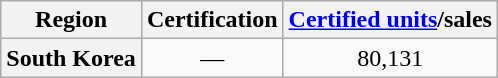<table class="wikitable plainrowheaders" style="text-align:center">
<tr>
<th scope="col">Region</th>
<th scope="col">Certification</th>
<th scope="col"><a href='#'>Certified units</a>/sales</th>
</tr>
<tr>
<th scope="row">South Korea</th>
<td>—</td>
<td align="center">80,131</td>
</tr>
</table>
